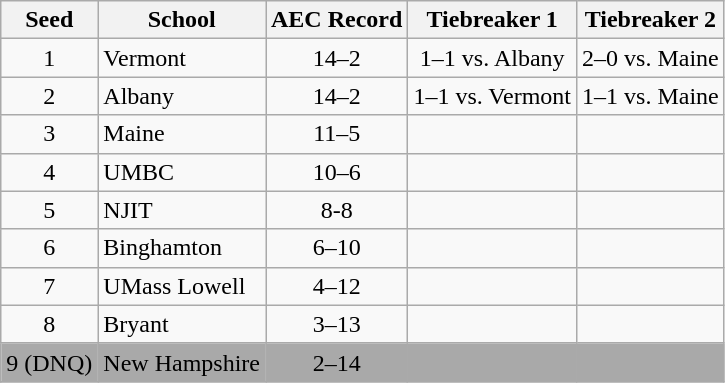<table class="wikitable" style="text-align:center">
<tr>
<th>Seed</th>
<th>School</th>
<th>AEC Record</th>
<th>Tiebreaker 1</th>
<th>Tiebreaker 2</th>
</tr>
<tr>
<td>1</td>
<td align="left">Vermont</td>
<td>14–2</td>
<td>1–1 vs. Albany</td>
<td>2–0 vs. Maine</td>
</tr>
<tr>
<td>2</td>
<td align="left">Albany</td>
<td>14–2</td>
<td>1–1 vs. Vermont</td>
<td>1–1 vs. Maine</td>
</tr>
<tr>
<td>3</td>
<td align="left">Maine</td>
<td>11–5</td>
<td></td>
<td></td>
</tr>
<tr>
<td>4</td>
<td align="left">UMBC</td>
<td>10–6</td>
<td></td>
<td></td>
</tr>
<tr>
<td>5</td>
<td align="left">NJIT</td>
<td>8-8</td>
<td></td>
<td></td>
</tr>
<tr>
<td>6</td>
<td align="left">Binghamton</td>
<td>6–10</td>
<td></td>
<td></td>
</tr>
<tr>
<td>7</td>
<td align="left">UMass Lowell</td>
<td>4–12</td>
<td></td>
<td></td>
</tr>
<tr>
<td>8</td>
<td align="left">Bryant</td>
<td>3–13</td>
<td></td>
<td></td>
</tr>
<tr>
<td bgcolor=darkgray>9 (DNQ)</td>
<td bgcolor=darkgray align="left">New Hampshire</td>
<td bgcolor=darkgray>2–14</td>
<td bgcolor=darkgray></td>
<td bgcolor=darkgray></td>
</tr>
<tr>
</tr>
</table>
